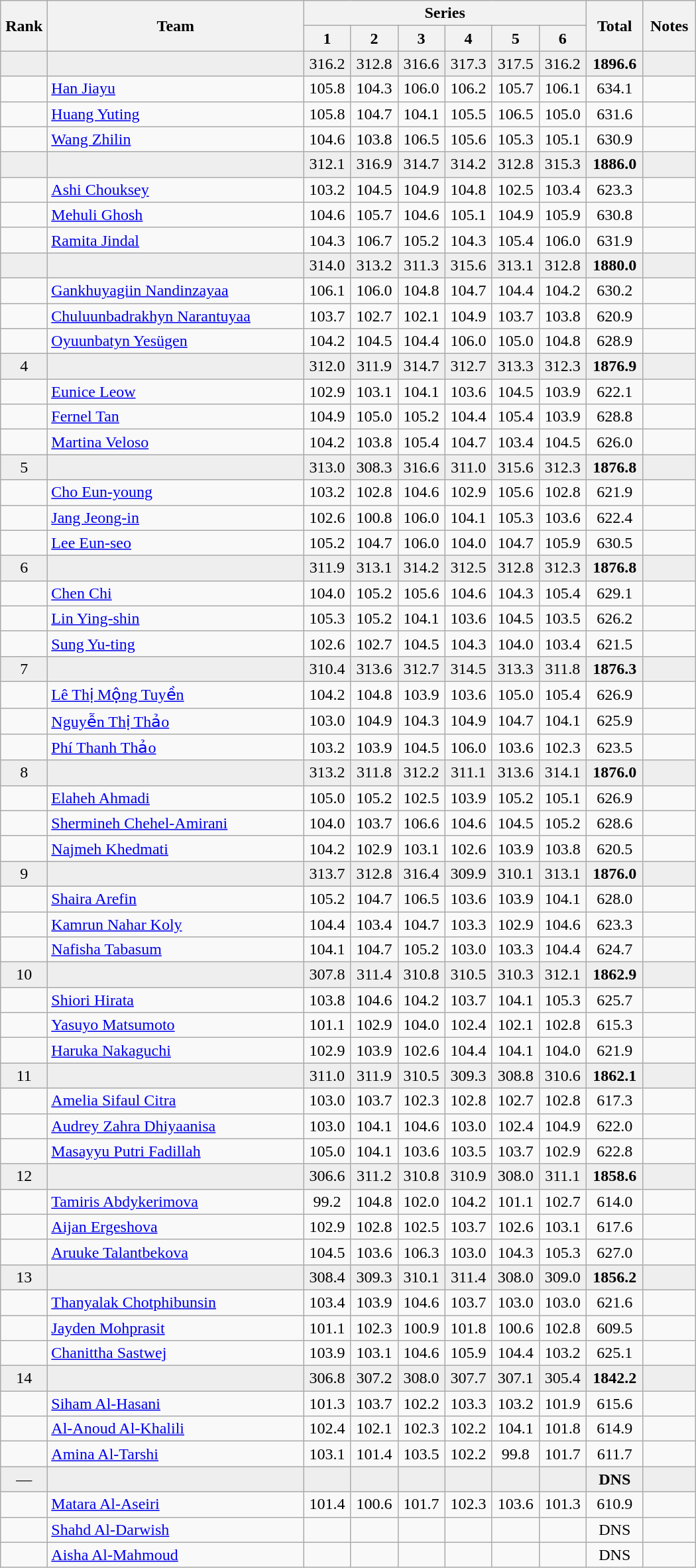<table class="wikitable" style="text-align:center">
<tr>
<th rowspan=2 width=40>Rank</th>
<th rowspan=2 width=250>Team</th>
<th colspan=6>Series</th>
<th rowspan=2 width=50>Total</th>
<th rowspan=2 width=45>Notes</th>
</tr>
<tr>
<th width=40>1</th>
<th width=40>2</th>
<th width=40>3</th>
<th width=40>4</th>
<th width=40>5</th>
<th width=40>6</th>
</tr>
<tr bgcolor=eeeeee>
<td></td>
<td align=left></td>
<td>316.2</td>
<td>312.8</td>
<td>316.6</td>
<td>317.3</td>
<td>317.5</td>
<td>316.2</td>
<td><strong>1896.6</strong></td>
<td></td>
</tr>
<tr>
<td></td>
<td align=left><a href='#'>Han Jiayu</a></td>
<td>105.8</td>
<td>104.3</td>
<td>106.0</td>
<td>106.2</td>
<td>105.7</td>
<td>106.1</td>
<td>634.1</td>
<td></td>
</tr>
<tr>
<td></td>
<td align=left><a href='#'>Huang Yuting</a></td>
<td>105.8</td>
<td>104.7</td>
<td>104.1</td>
<td>105.5</td>
<td>106.5</td>
<td>105.0</td>
<td>631.6</td>
<td></td>
</tr>
<tr>
<td></td>
<td align=left><a href='#'>Wang Zhilin</a></td>
<td>104.6</td>
<td>103.8</td>
<td>106.5</td>
<td>105.6</td>
<td>105.3</td>
<td>105.1</td>
<td>630.9</td>
<td></td>
</tr>
<tr bgcolor=eeeeee>
<td></td>
<td align=left></td>
<td>312.1</td>
<td>316.9</td>
<td>314.7</td>
<td>314.2</td>
<td>312.8</td>
<td>315.3</td>
<td><strong>1886.0</strong></td>
<td></td>
</tr>
<tr>
<td></td>
<td align=left><a href='#'>Ashi Chouksey</a></td>
<td>103.2</td>
<td>104.5</td>
<td>104.9</td>
<td>104.8</td>
<td>102.5</td>
<td>103.4</td>
<td>623.3</td>
<td></td>
</tr>
<tr>
<td></td>
<td align=left><a href='#'>Mehuli Ghosh</a></td>
<td>104.6</td>
<td>105.7</td>
<td>104.6</td>
<td>105.1</td>
<td>104.9</td>
<td>105.9</td>
<td>630.8</td>
<td></td>
</tr>
<tr>
<td></td>
<td align=left><a href='#'>Ramita Jindal</a></td>
<td>104.3</td>
<td>106.7</td>
<td>105.2</td>
<td>104.3</td>
<td>105.4</td>
<td>106.0</td>
<td>631.9</td>
<td></td>
</tr>
<tr bgcolor=eeeeee>
<td></td>
<td align=left></td>
<td>314.0</td>
<td>313.2</td>
<td>311.3</td>
<td>315.6</td>
<td>313.1</td>
<td>312.8</td>
<td><strong>1880.0</strong></td>
<td></td>
</tr>
<tr>
<td></td>
<td align=left><a href='#'>Gankhuyagiin Nandinzayaa</a></td>
<td>106.1</td>
<td>106.0</td>
<td>104.8</td>
<td>104.7</td>
<td>104.4</td>
<td>104.2</td>
<td>630.2</td>
<td></td>
</tr>
<tr>
<td></td>
<td align=left><a href='#'>Chuluunbadrakhyn Narantuyaa</a></td>
<td>103.7</td>
<td>102.7</td>
<td>102.1</td>
<td>104.9</td>
<td>103.7</td>
<td>103.8</td>
<td>620.9</td>
<td></td>
</tr>
<tr>
<td></td>
<td align=left><a href='#'>Oyuunbatyn Yesügen</a></td>
<td>104.2</td>
<td>104.5</td>
<td>104.4</td>
<td>106.0</td>
<td>105.0</td>
<td>104.8</td>
<td>628.9</td>
<td></td>
</tr>
<tr bgcolor=eeeeee>
<td>4</td>
<td align=left></td>
<td>312.0</td>
<td>311.9</td>
<td>314.7</td>
<td>312.7</td>
<td>313.3</td>
<td>312.3</td>
<td><strong>1876.9</strong></td>
<td></td>
</tr>
<tr>
<td></td>
<td align=left><a href='#'>Eunice Leow</a></td>
<td>102.9</td>
<td>103.1</td>
<td>104.1</td>
<td>103.6</td>
<td>104.5</td>
<td>103.9</td>
<td>622.1</td>
<td></td>
</tr>
<tr>
<td></td>
<td align=left><a href='#'>Fernel Tan</a></td>
<td>104.9</td>
<td>105.0</td>
<td>105.2</td>
<td>104.4</td>
<td>105.4</td>
<td>103.9</td>
<td>628.8</td>
<td></td>
</tr>
<tr>
<td></td>
<td align=left><a href='#'>Martina Veloso</a></td>
<td>104.2</td>
<td>103.8</td>
<td>105.4</td>
<td>104.7</td>
<td>103.4</td>
<td>104.5</td>
<td>626.0</td>
<td></td>
</tr>
<tr bgcolor=eeeeee>
<td>5</td>
<td align=left></td>
<td>313.0</td>
<td>308.3</td>
<td>316.6</td>
<td>311.0</td>
<td>315.6</td>
<td>312.3</td>
<td><strong>1876.8</strong></td>
<td></td>
</tr>
<tr>
<td></td>
<td align=left><a href='#'>Cho Eun-young</a></td>
<td>103.2</td>
<td>102.8</td>
<td>104.6</td>
<td>102.9</td>
<td>105.6</td>
<td>102.8</td>
<td>621.9</td>
<td></td>
</tr>
<tr>
<td></td>
<td align=left><a href='#'>Jang Jeong-in</a></td>
<td>102.6</td>
<td>100.8</td>
<td>106.0</td>
<td>104.1</td>
<td>105.3</td>
<td>103.6</td>
<td>622.4</td>
<td></td>
</tr>
<tr>
<td></td>
<td align=left><a href='#'>Lee Eun-seo</a></td>
<td>105.2</td>
<td>104.7</td>
<td>106.0</td>
<td>104.0</td>
<td>104.7</td>
<td>105.9</td>
<td>630.5</td>
<td></td>
</tr>
<tr bgcolor=eeeeee>
<td>6</td>
<td align=left></td>
<td>311.9</td>
<td>313.1</td>
<td>314.2</td>
<td>312.5</td>
<td>312.8</td>
<td>312.3</td>
<td><strong>1876.8</strong></td>
<td></td>
</tr>
<tr>
<td></td>
<td align=left><a href='#'>Chen Chi</a></td>
<td>104.0</td>
<td>105.2</td>
<td>105.6</td>
<td>104.6</td>
<td>104.3</td>
<td>105.4</td>
<td>629.1</td>
<td></td>
</tr>
<tr>
<td></td>
<td align=left><a href='#'>Lin Ying-shin</a></td>
<td>105.3</td>
<td>105.2</td>
<td>104.1</td>
<td>103.6</td>
<td>104.5</td>
<td>103.5</td>
<td>626.2</td>
<td></td>
</tr>
<tr>
<td></td>
<td align=left><a href='#'>Sung Yu-ting</a></td>
<td>102.6</td>
<td>102.7</td>
<td>104.5</td>
<td>104.3</td>
<td>104.0</td>
<td>103.4</td>
<td>621.5</td>
<td></td>
</tr>
<tr bgcolor=eeeeee>
<td>7</td>
<td align=left></td>
<td>310.4</td>
<td>313.6</td>
<td>312.7</td>
<td>314.5</td>
<td>313.3</td>
<td>311.8</td>
<td><strong>1876.3</strong></td>
<td></td>
</tr>
<tr>
<td></td>
<td align=left><a href='#'>Lê Thị Mộng Tuyền</a></td>
<td>104.2</td>
<td>104.8</td>
<td>103.9</td>
<td>103.6</td>
<td>105.0</td>
<td>105.4</td>
<td>626.9</td>
<td></td>
</tr>
<tr>
<td></td>
<td align=left><a href='#'>Nguyễn Thị Thảo</a></td>
<td>103.0</td>
<td>104.9</td>
<td>104.3</td>
<td>104.9</td>
<td>104.7</td>
<td>104.1</td>
<td>625.9</td>
<td></td>
</tr>
<tr>
<td></td>
<td align=left><a href='#'>Phí Thanh Thảo</a></td>
<td>103.2</td>
<td>103.9</td>
<td>104.5</td>
<td>106.0</td>
<td>103.6</td>
<td>102.3</td>
<td>623.5</td>
<td></td>
</tr>
<tr bgcolor=eeeeee>
<td>8</td>
<td align=left></td>
<td>313.2</td>
<td>311.8</td>
<td>312.2</td>
<td>311.1</td>
<td>313.6</td>
<td>314.1</td>
<td><strong>1876.0</strong></td>
<td></td>
</tr>
<tr>
<td></td>
<td align=left><a href='#'>Elaheh Ahmadi</a></td>
<td>105.0</td>
<td>105.2</td>
<td>102.5</td>
<td>103.9</td>
<td>105.2</td>
<td>105.1</td>
<td>626.9</td>
<td></td>
</tr>
<tr>
<td></td>
<td align=left><a href='#'>Shermineh Chehel-Amirani</a></td>
<td>104.0</td>
<td>103.7</td>
<td>106.6</td>
<td>104.6</td>
<td>104.5</td>
<td>105.2</td>
<td>628.6</td>
<td></td>
</tr>
<tr>
<td></td>
<td align=left><a href='#'>Najmeh Khedmati</a></td>
<td>104.2</td>
<td>102.9</td>
<td>103.1</td>
<td>102.6</td>
<td>103.9</td>
<td>103.8</td>
<td>620.5</td>
<td></td>
</tr>
<tr bgcolor=eeeeee>
<td>9</td>
<td align=left></td>
<td>313.7</td>
<td>312.8</td>
<td>316.4</td>
<td>309.9</td>
<td>310.1</td>
<td>313.1</td>
<td><strong>1876.0</strong></td>
<td></td>
</tr>
<tr>
<td></td>
<td align=left><a href='#'>Shaira Arefin</a></td>
<td>105.2</td>
<td>104.7</td>
<td>106.5</td>
<td>103.6</td>
<td>103.9</td>
<td>104.1</td>
<td>628.0</td>
<td></td>
</tr>
<tr>
<td></td>
<td align=left><a href='#'>Kamrun Nahar Koly</a></td>
<td>104.4</td>
<td>103.4</td>
<td>104.7</td>
<td>103.3</td>
<td>102.9</td>
<td>104.6</td>
<td>623.3</td>
<td></td>
</tr>
<tr>
<td></td>
<td align=left><a href='#'>Nafisha Tabasum</a></td>
<td>104.1</td>
<td>104.7</td>
<td>105.2</td>
<td>103.0</td>
<td>103.3</td>
<td>104.4</td>
<td>624.7</td>
<td></td>
</tr>
<tr bgcolor=eeeeee>
<td>10</td>
<td align=left></td>
<td>307.8</td>
<td>311.4</td>
<td>310.8</td>
<td>310.5</td>
<td>310.3</td>
<td>312.1</td>
<td><strong>1862.9</strong></td>
<td></td>
</tr>
<tr>
<td></td>
<td align=left><a href='#'>Shiori Hirata</a></td>
<td>103.8</td>
<td>104.6</td>
<td>104.2</td>
<td>103.7</td>
<td>104.1</td>
<td>105.3</td>
<td>625.7</td>
<td></td>
</tr>
<tr>
<td></td>
<td align=left><a href='#'>Yasuyo Matsumoto</a></td>
<td>101.1</td>
<td>102.9</td>
<td>104.0</td>
<td>102.4</td>
<td>102.1</td>
<td>102.8</td>
<td>615.3</td>
<td></td>
</tr>
<tr>
<td></td>
<td align=left><a href='#'>Haruka Nakaguchi</a></td>
<td>102.9</td>
<td>103.9</td>
<td>102.6</td>
<td>104.4</td>
<td>104.1</td>
<td>104.0</td>
<td>621.9</td>
<td></td>
</tr>
<tr bgcolor=eeeeee>
<td>11</td>
<td align=left></td>
<td>311.0</td>
<td>311.9</td>
<td>310.5</td>
<td>309.3</td>
<td>308.8</td>
<td>310.6</td>
<td><strong>1862.1</strong></td>
<td></td>
</tr>
<tr>
<td></td>
<td align=left><a href='#'>Amelia Sifaul Citra</a></td>
<td>103.0</td>
<td>103.7</td>
<td>102.3</td>
<td>102.8</td>
<td>102.7</td>
<td>102.8</td>
<td>617.3</td>
<td></td>
</tr>
<tr>
<td></td>
<td align=left><a href='#'>Audrey Zahra Dhiyaanisa</a></td>
<td>103.0</td>
<td>104.1</td>
<td>104.6</td>
<td>103.0</td>
<td>102.4</td>
<td>104.9</td>
<td>622.0</td>
<td></td>
</tr>
<tr>
<td></td>
<td align=left><a href='#'>Masayyu Putri Fadillah</a></td>
<td>105.0</td>
<td>104.1</td>
<td>103.6</td>
<td>103.5</td>
<td>103.7</td>
<td>102.9</td>
<td>622.8</td>
<td></td>
</tr>
<tr bgcolor=eeeeee>
<td>12</td>
<td align=left></td>
<td>306.6</td>
<td>311.2</td>
<td>310.8</td>
<td>310.9</td>
<td>308.0</td>
<td>311.1</td>
<td><strong>1858.6</strong></td>
<td></td>
</tr>
<tr>
<td></td>
<td align=left><a href='#'>Tamiris Abdykerimova</a></td>
<td>99.2</td>
<td>104.8</td>
<td>102.0</td>
<td>104.2</td>
<td>101.1</td>
<td>102.7</td>
<td>614.0</td>
<td></td>
</tr>
<tr>
<td></td>
<td align=left><a href='#'>Aijan Ergeshova</a></td>
<td>102.9</td>
<td>102.8</td>
<td>102.5</td>
<td>103.7</td>
<td>102.6</td>
<td>103.1</td>
<td>617.6</td>
<td></td>
</tr>
<tr>
<td></td>
<td align=left><a href='#'>Aruuke Talantbekova</a></td>
<td>104.5</td>
<td>103.6</td>
<td>106.3</td>
<td>103.0</td>
<td>104.3</td>
<td>105.3</td>
<td>627.0</td>
<td></td>
</tr>
<tr bgcolor=eeeeee>
<td>13</td>
<td align=left></td>
<td>308.4</td>
<td>309.3</td>
<td>310.1</td>
<td>311.4</td>
<td>308.0</td>
<td>309.0</td>
<td><strong>1856.2</strong></td>
<td></td>
</tr>
<tr>
<td></td>
<td align=left><a href='#'>Thanyalak Chotphibunsin</a></td>
<td>103.4</td>
<td>103.9</td>
<td>104.6</td>
<td>103.7</td>
<td>103.0</td>
<td>103.0</td>
<td>621.6</td>
<td></td>
</tr>
<tr>
<td></td>
<td align=left><a href='#'>Jayden Mohprasit</a></td>
<td>101.1</td>
<td>102.3</td>
<td>100.9</td>
<td>101.8</td>
<td>100.6</td>
<td>102.8</td>
<td>609.5</td>
<td></td>
</tr>
<tr>
<td></td>
<td align=left><a href='#'>Chanittha Sastwej</a></td>
<td>103.9</td>
<td>103.1</td>
<td>104.6</td>
<td>105.9</td>
<td>104.4</td>
<td>103.2</td>
<td>625.1</td>
<td></td>
</tr>
<tr bgcolor=eeeeee>
<td>14</td>
<td align=left></td>
<td>306.8</td>
<td>307.2</td>
<td>308.0</td>
<td>307.7</td>
<td>307.1</td>
<td>305.4</td>
<td><strong>1842.2</strong></td>
<td></td>
</tr>
<tr>
<td></td>
<td align=left><a href='#'>Siham Al-Hasani</a></td>
<td>101.3</td>
<td>103.7</td>
<td>102.2</td>
<td>103.3</td>
<td>103.2</td>
<td>101.9</td>
<td>615.6</td>
<td></td>
</tr>
<tr>
<td></td>
<td align=left><a href='#'>Al-Anoud Al-Khalili</a></td>
<td>102.4</td>
<td>102.1</td>
<td>102.3</td>
<td>102.2</td>
<td>104.1</td>
<td>101.8</td>
<td>614.9</td>
<td></td>
</tr>
<tr>
<td></td>
<td align=left><a href='#'>Amina Al-Tarshi</a></td>
<td>103.1</td>
<td>101.4</td>
<td>103.5</td>
<td>102.2</td>
<td>99.8</td>
<td>101.7</td>
<td>611.7</td>
<td></td>
</tr>
<tr bgcolor=eeeeee>
<td>—</td>
<td align=left></td>
<td></td>
<td></td>
<td></td>
<td></td>
<td></td>
<td></td>
<td><strong>DNS</strong></td>
<td></td>
</tr>
<tr>
<td></td>
<td align=left><a href='#'>Matara Al-Aseiri</a></td>
<td>101.4</td>
<td>100.6</td>
<td>101.7</td>
<td>102.3</td>
<td>103.6</td>
<td>101.3</td>
<td>610.9</td>
<td></td>
</tr>
<tr>
<td></td>
<td align=left><a href='#'>Shahd Al-Darwish</a></td>
<td></td>
<td></td>
<td></td>
<td></td>
<td></td>
<td></td>
<td>DNS</td>
<td></td>
</tr>
<tr>
<td></td>
<td align=left><a href='#'>Aisha Al-Mahmoud</a></td>
<td></td>
<td></td>
<td></td>
<td></td>
<td></td>
<td></td>
<td>DNS</td>
<td></td>
</tr>
</table>
